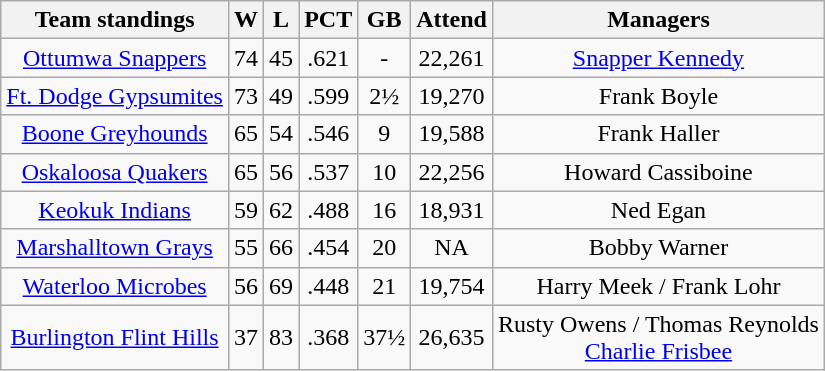<table class="wikitable">
<tr>
<th>Team standings</th>
<th>W</th>
<th>L</th>
<th>PCT</th>
<th>GB</th>
<th>Attend</th>
<th>Managers</th>
</tr>
<tr align=center>
<td><a href='#'>Ottumwa Snappers</a></td>
<td>74</td>
<td>45</td>
<td>.621</td>
<td>-</td>
<td>22,261</td>
<td><a href='#'>Snapper Kennedy</a></td>
</tr>
<tr align=center>
<td><a href='#'>Ft. Dodge Gypsumites</a></td>
<td>73</td>
<td>49</td>
<td>.599</td>
<td>2½</td>
<td>19,270</td>
<td>Frank Boyle</td>
</tr>
<tr align=center>
<td><a href='#'>Boone Greyhounds</a></td>
<td>65</td>
<td>54</td>
<td>.546</td>
<td>9</td>
<td>19,588</td>
<td>Frank Haller</td>
</tr>
<tr align=center>
<td><a href='#'>Oskaloosa Quakers</a></td>
<td>65</td>
<td>56</td>
<td>.537</td>
<td>10</td>
<td>22,256</td>
<td>Howard Cassiboine</td>
</tr>
<tr align=center>
<td><a href='#'>Keokuk Indians</a></td>
<td>59</td>
<td>62</td>
<td>.488</td>
<td>16</td>
<td>18,931</td>
<td>Ned Egan</td>
</tr>
<tr align=center>
<td><a href='#'>Marshalltown Grays</a></td>
<td>55</td>
<td>66</td>
<td>.454</td>
<td>20</td>
<td>NA</td>
<td>Bobby Warner</td>
</tr>
<tr align=center>
<td><a href='#'>Waterloo Microbes</a></td>
<td>56</td>
<td>69</td>
<td>.448</td>
<td>21</td>
<td>19,754</td>
<td>Harry Meek / Frank Lohr</td>
</tr>
<tr align=center>
<td><a href='#'>Burlington Flint Hills</a></td>
<td>37</td>
<td>83</td>
<td>.368</td>
<td>37½</td>
<td>26,635</td>
<td>Rusty Owens / Thomas Reynolds <br> <a href='#'>Charlie Frisbee</a></td>
</tr>
</table>
